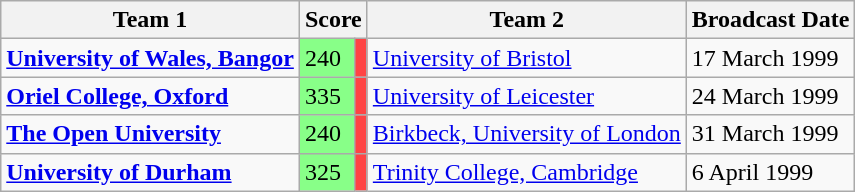<table class="wikitable" border="1">
<tr>
<th>Team 1</th>
<th colspan=2>Score</th>
<th>Team 2</th>
<th>Broadcast Date</th>
</tr>
<tr>
<td><strong><a href='#'>University of Wales, Bangor</a></strong></td>
<td style="background:#88ff88">240</td>
<td style="background:#ff4444"></td>
<td><a href='#'>University of Bristol</a></td>
<td>17 March 1999</td>
</tr>
<tr>
<td><strong><a href='#'>Oriel College, Oxford</a></strong></td>
<td style="background:#88ff88">335</td>
<td style="background:#ff4444"></td>
<td><a href='#'>University of Leicester</a></td>
<td>24 March 1999</td>
</tr>
<tr>
<td><strong><a href='#'>The Open University</a></strong></td>
<td style="background:#88ff88">240</td>
<td style="background:#ff4444"></td>
<td><a href='#'>Birkbeck, University of London</a></td>
<td>31 March 1999</td>
</tr>
<tr>
<td><strong><a href='#'>University of Durham</a></strong></td>
<td style="background:#88ff88">325</td>
<td style="background:#ff4444"></td>
<td><a href='#'>Trinity College, Cambridge</a></td>
<td>6 April 1999</td>
</tr>
</table>
